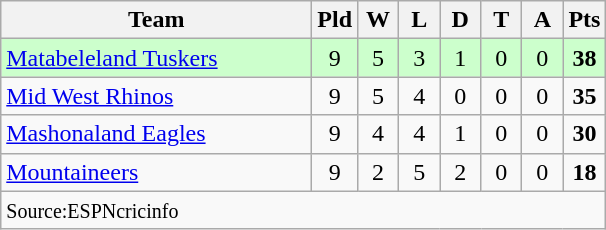<table class="wikitable" style="text-align: center;">
<tr>
<th width=200>Team</th>
<th width=20>Pld</th>
<th width=20>W</th>
<th width=20>L</th>
<th width=20>D</th>
<th width=20>T</th>
<th width=20>A</th>
<th width=20>Pts</th>
</tr>
<tr style="background:#ccffcc;">
<td align=left><a href='#'>Matabeleland Tuskers</a></td>
<td>9</td>
<td>5</td>
<td>3</td>
<td>1</td>
<td>0</td>
<td>0</td>
<td><strong>38</strong></td>
</tr>
<tr>
<td align=left><a href='#'>Mid West Rhinos</a></td>
<td>9</td>
<td>5</td>
<td>4</td>
<td>0</td>
<td>0</td>
<td>0</td>
<td><strong>35</strong></td>
</tr>
<tr>
<td align=left><a href='#'>Mashonaland Eagles</a></td>
<td>9</td>
<td>4</td>
<td>4</td>
<td>1</td>
<td>0</td>
<td>0</td>
<td><strong>30</strong></td>
</tr>
<tr>
<td align=left><a href='#'>Mountaineers</a></td>
<td>9</td>
<td>2</td>
<td>5</td>
<td>2</td>
<td>0</td>
<td>0</td>
<td><strong>18</strong></td>
</tr>
<tr>
<td align=left colspan="8"><small>Source:ESPNcricinfo</small></td>
</tr>
</table>
